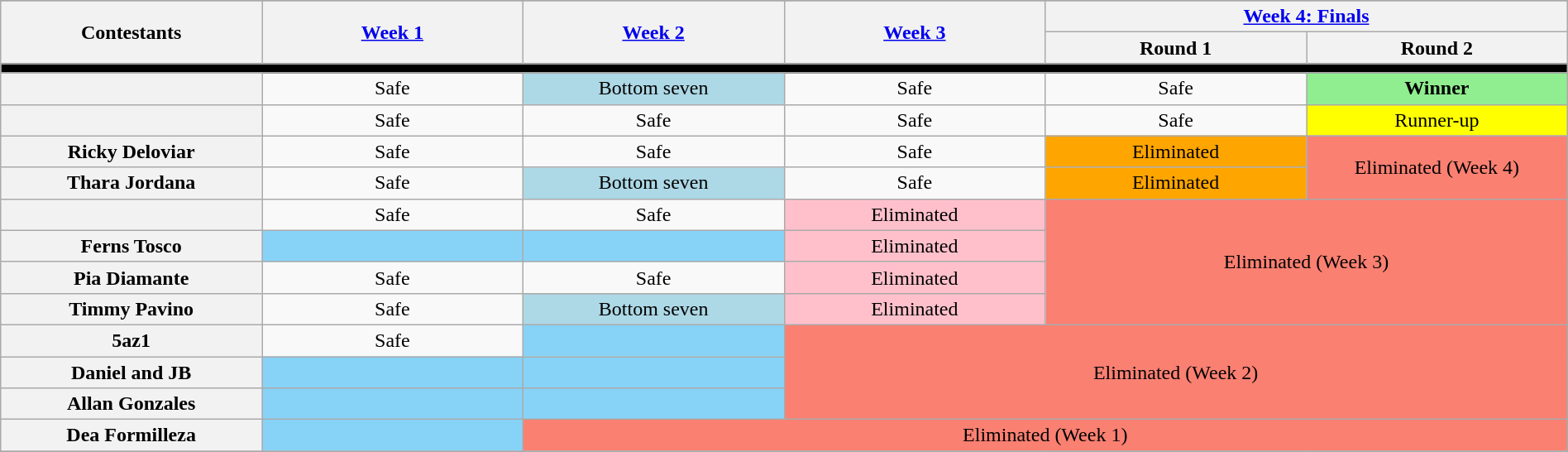<table class="wikitable" style="text-align:center; font-size:100%" width="100%">
<tr>
</tr>
<tr>
<th style="width:14%" scope="col" rowspan="2">Contestants</th>
<th style="width:14%" scope="col" rowspan="2"><a href='#'>Week 1</a></th>
<th style="width:14%" scope="col" rowspan="2"><a href='#'>Week 2</a></th>
<th style="width:14%" scope="col" rowspan="2"><a href='#'>Week 3</a></th>
<th style="width:28%" scope="col" colspan="2"><a href='#'>Week 4: Finals</a></th>
</tr>
<tr>
<th style="width:14%" scope="col">Round 1</th>
<th style="width:14%" scope="col">Round 2</th>
</tr>
<tr>
<td scope="row" colspan="7" style="background:black;"></td>
</tr>
<tr>
<th scope="row"></th>
<td>Safe</td>
<td style="background:lightblue;">Bottom seven</td>
<td>Safe</td>
<td>Safe</td>
<th style="background:lightgreen;" colspan="5">Winner</th>
</tr>
<tr>
<th scope="row"></th>
<td>Safe</td>
<td>Safe</td>
<td>Safe</td>
<td>Safe</td>
<td style="background:yellow;" colspan="5">Runner-up</td>
</tr>
<tr>
<th scope="row">Ricky Deloviar</th>
<td>Safe</td>
<td>Safe</td>
<td>Safe</td>
<td style="background:orange;">Eliminated</td>
<td style="background:salmon;" rowspan="2" colspan="4">Eliminated (Week 4)</td>
</tr>
<tr>
<th scope="row">Thara Jordana</th>
<td>Safe</td>
<td style="background:lightblue;">Bottom seven</td>
<td>Safe</td>
<td style="background:orange;">Eliminated</td>
</tr>
<tr>
<th scope="row"></th>
<td>Safe</td>
<td>Safe</td>
<td style="background:pink;">Eliminated</td>
<td style="background:salmon;" rowspan="4" colspan="3">Eliminated (Week 3)</td>
</tr>
<tr>
<th scope="row">Ferns Tosco</th>
<td style="background:#87D3F8;"></td>
<td style="background:#87D3F8;"></td>
<td style="background:pink;">Eliminated</td>
</tr>
<tr>
<th scope="row">Pia Diamante</th>
<td>Safe</td>
<td>Safe</td>
<td style="background:pink;">Eliminated</td>
</tr>
<tr>
<th scope="row">Timmy Pavino</th>
<td>Safe</td>
<td style="background:lightblue;">Bottom seven</td>
<td style="background:pink;">Eliminated</td>
</tr>
<tr>
<th scope="row">5az1</th>
<td>Safe</td>
<td style="background:#87D3F8;"></td>
<td style="background:salmon;" rowspan="3" colspan="4">Eliminated (Week 2)</td>
</tr>
<tr>
<th scope="row">Daniel and JB</th>
<td style="background:#87D3F8;"></td>
<td style="background:#87D3F8;"></td>
</tr>
<tr>
<th scope="row">Allan Gonzales</th>
<td style="background:#87D3F8;"></td>
<td style="background:#87D3F8;"></td>
</tr>
<tr>
<th scope="row">Dea Formilleza</th>
<td style="background:#87D3F8;"></td>
<td style="background:salmon;" colspan="5">Eliminated (Week 1)</td>
</tr>
<tr>
</tr>
</table>
